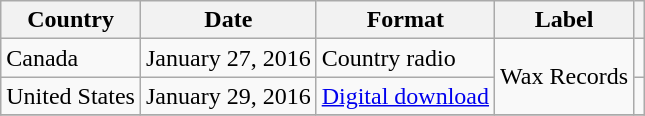<table class="wikitable">
<tr>
<th>Country</th>
<th>Date</th>
<th>Format</th>
<th>Label</th>
<th></th>
</tr>
<tr>
<td>Canada</td>
<td>January 27, 2016</td>
<td>Country radio</td>
<td rowspan="2">Wax Records</td>
<td></td>
</tr>
<tr>
<td>United States</td>
<td>January 29, 2016</td>
<td><a href='#'>Digital download</a></td>
<td></td>
</tr>
<tr>
</tr>
</table>
